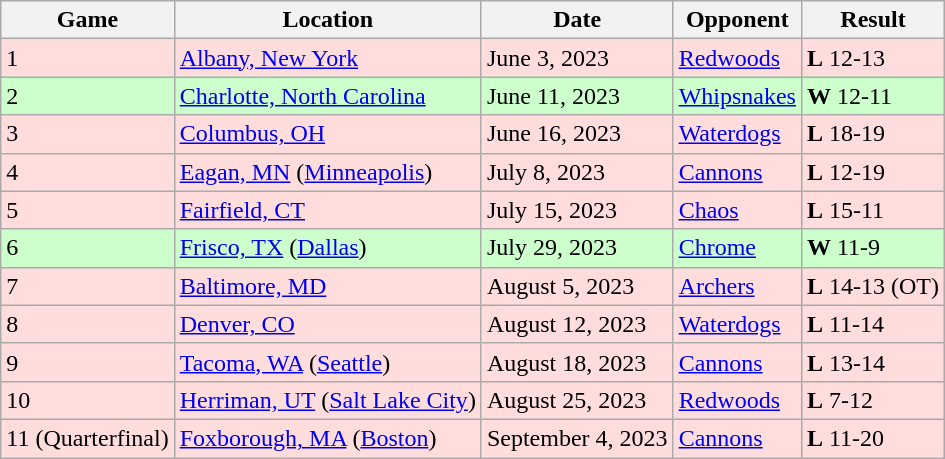<table class="wikitable">
<tr>
<th>Game</th>
<th>Location</th>
<th>Date</th>
<th>Opponent</th>
<th>Result</th>
</tr>
<tr bgcolor="#FFDDDD">
<td>1</td>
<td><a href='#'>Albany, New York</a></td>
<td>June 3, 2023</td>
<td><a href='#'>Redwoods</a></td>
<td><strong>L</strong> 12-13</td>
</tr>
<tr bgcolor="#CCFFCC">
<td>2</td>
<td><a href='#'>Charlotte, North Carolina</a></td>
<td>June 11, 2023</td>
<td><a href='#'>Whipsnakes</a></td>
<td><strong>W</strong> 12-11</td>
</tr>
<tr bgcolor="#FFDDDD">
<td>3</td>
<td><a href='#'>Columbus, OH</a></td>
<td>June 16, 2023</td>
<td><a href='#'>Waterdogs</a></td>
<td><strong>L</strong> 18-19</td>
</tr>
<tr bgcolor="#FFDDDD">
<td>4</td>
<td><a href='#'>Eagan, MN</a> (<a href='#'>Minneapolis</a>)</td>
<td>July 8, 2023</td>
<td><a href='#'>Cannons</a></td>
<td><strong>L</strong> 12-19</td>
</tr>
<tr bgcolor="#FFDDDD">
<td>5</td>
<td><a href='#'>Fairfield, CT</a></td>
<td>July 15, 2023</td>
<td><a href='#'>Chaos</a></td>
<td><strong>L</strong> 15-11</td>
</tr>
<tr bgcolor="#CCFFCC">
<td>6</td>
<td><a href='#'>Frisco, TX</a> (<a href='#'>Dallas</a>)</td>
<td>July 29, 2023</td>
<td><a href='#'>Chrome</a></td>
<td><strong>W</strong> 11-9</td>
</tr>
<tr bgcolor="#FFDDDD">
<td>7</td>
<td><a href='#'>Baltimore, MD</a></td>
<td>August 5, 2023</td>
<td><a href='#'>Archers</a></td>
<td><strong>L</strong> 14-13 (OT)</td>
</tr>
<tr bgcolor="#FFDDDD">
<td>8</td>
<td><a href='#'>Denver, CO</a></td>
<td>August 12, 2023</td>
<td><a href='#'>Waterdogs</a></td>
<td><strong>L</strong> 11-14</td>
</tr>
<tr bgcolor="#FFDDDD">
<td>9</td>
<td><a href='#'>Tacoma, WA</a> (<a href='#'>Seattle</a>)</td>
<td>August 18, 2023</td>
<td><a href='#'>Cannons</a></td>
<td><strong>L</strong> 13-14</td>
</tr>
<tr bgcolor="#FFDDDD">
<td>10</td>
<td><a href='#'>Herriman, UT</a> (<a href='#'>Salt Lake City</a>)</td>
<td>August 25, 2023</td>
<td><a href='#'>Redwoods</a></td>
<td><strong>L</strong> 7-12</td>
</tr>
<tr bgcolor="#FFDDDD">
<td>11 (Quarterfinal)</td>
<td><a href='#'>Foxborough, MA</a> (<a href='#'>Boston</a>)</td>
<td>September 4, 2023</td>
<td><a href='#'>Cannons</a></td>
<td><strong>L</strong> 11-20</td>
</tr>
</table>
